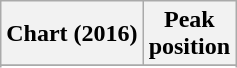<table class="wikitable sortable plainrowheaders" style="text-align:center">
<tr>
<th scope="col">Chart (2016)</th>
<th scope="col">Peak<br> position</th>
</tr>
<tr>
</tr>
<tr>
</tr>
<tr>
</tr>
</table>
